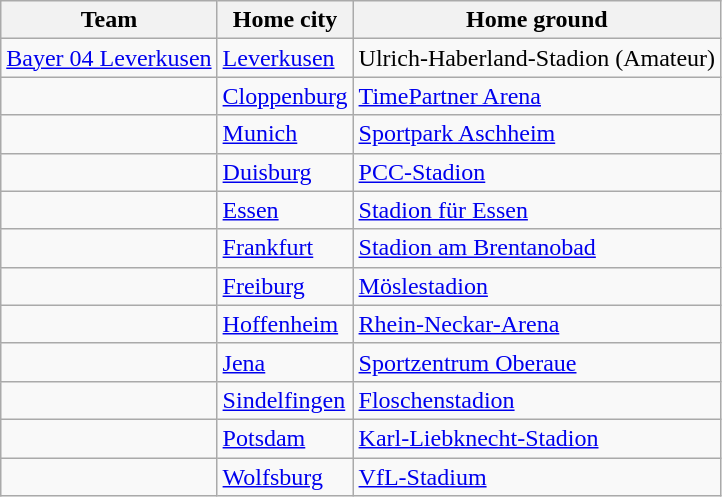<table class="wikitable sortable">
<tr>
<th>Team</th>
<th>Home city</th>
<th>Home ground</th>
</tr>
<tr>
<td><a href='#'>Bayer 04 Leverkusen</a></td>
<td><a href='#'>Leverkusen</a></td>
<td>Ulrich-Haberland-Stadion (Amateur)</td>
</tr>
<tr>
<td></td>
<td><a href='#'>Cloppenburg</a></td>
<td><a href='#'>TimePartner Arena</a></td>
</tr>
<tr>
<td></td>
<td><a href='#'>Munich</a></td>
<td><a href='#'>Sportpark Aschheim</a></td>
</tr>
<tr>
<td></td>
<td><a href='#'>Duisburg</a></td>
<td><a href='#'>PCC-Stadion</a></td>
</tr>
<tr>
<td></td>
<td><a href='#'>Essen</a></td>
<td><a href='#'>Stadion für Essen</a></td>
</tr>
<tr>
<td></td>
<td><a href='#'>Frankfurt</a></td>
<td><a href='#'>Stadion am Brentanobad</a></td>
</tr>
<tr>
<td></td>
<td><a href='#'>Freiburg</a></td>
<td><a href='#'>Möslestadion</a></td>
</tr>
<tr>
<td></td>
<td><a href='#'>Hoffenheim</a></td>
<td><a href='#'>Rhein-Neckar-Arena</a></td>
</tr>
<tr>
<td></td>
<td><a href='#'>Jena</a></td>
<td><a href='#'>Sportzentrum Oberaue</a></td>
</tr>
<tr>
<td></td>
<td><a href='#'>Sindelfingen</a></td>
<td><a href='#'>Floschenstadion</a></td>
</tr>
<tr>
<td></td>
<td><a href='#'>Potsdam</a></td>
<td><a href='#'>Karl-Liebknecht-Stadion</a></td>
</tr>
<tr>
<td></td>
<td><a href='#'>Wolfsburg</a></td>
<td><a href='#'>VfL-Stadium</a></td>
</tr>
</table>
